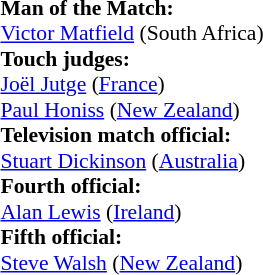<table width=100% style="font-size: 90%">
<tr>
<td><br><strong>Man of the Match:</strong>
<br><a href='#'>Victor Matfield</a> (South Africa)<br><strong>Touch judges:</strong>
<br><a href='#'>Joël Jutge</a> (<a href='#'>France</a>)
<br><a href='#'>Paul Honiss</a> (<a href='#'>New Zealand</a>)
<br><strong>Television match official:</strong>
<br><a href='#'>Stuart Dickinson</a> (<a href='#'>Australia</a>)
<br><strong>Fourth official:</strong>
<br><a href='#'>Alan Lewis</a> (<a href='#'>Ireland</a>)
<br><strong>Fifth official:</strong>
<br><a href='#'>Steve Walsh</a> (<a href='#'>New Zealand</a>)</td>
</tr>
</table>
